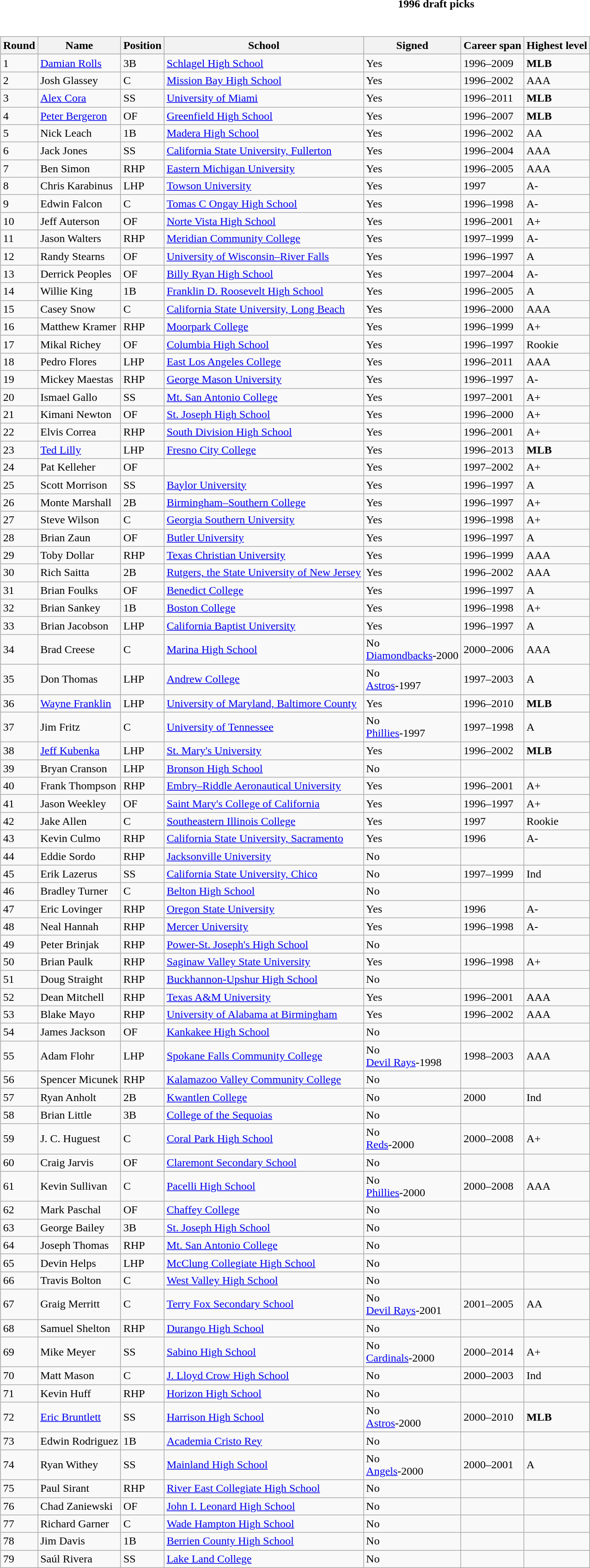<table class="toccolours collapsible collapsed" style="width:100%; background:inherit">
<tr>
<th>1996 draft picks</th>
</tr>
<tr>
<td><br><table class="wikitable">
<tr>
<th>Round</th>
<th>Name</th>
<th>Position</th>
<th>School</th>
<th>Signed</th>
<th>Career span</th>
<th>Highest level</th>
</tr>
<tr>
<td>1</td>
<td><a href='#'>Damian Rolls</a></td>
<td>3B</td>
<td><a href='#'>Schlagel High School</a></td>
<td>Yes</td>
<td>1996–2009</td>
<td><strong>MLB</strong></td>
</tr>
<tr>
<td>2</td>
<td>Josh Glassey</td>
<td>C</td>
<td><a href='#'>Mission Bay High School</a></td>
<td>Yes</td>
<td>1996–2002</td>
<td>AAA</td>
</tr>
<tr>
<td>3</td>
<td><a href='#'>Alex Cora</a></td>
<td>SS</td>
<td><a href='#'>University of Miami</a></td>
<td>Yes</td>
<td>1996–2011</td>
<td><strong>MLB</strong></td>
</tr>
<tr>
<td>4</td>
<td><a href='#'>Peter Bergeron</a></td>
<td>OF</td>
<td><a href='#'>Greenfield High School</a></td>
<td>Yes</td>
<td>1996–2007</td>
<td><strong>MLB</strong></td>
</tr>
<tr>
<td>5</td>
<td>Nick Leach</td>
<td>1B</td>
<td><a href='#'>Madera High School</a></td>
<td>Yes</td>
<td>1996–2002</td>
<td>AA</td>
</tr>
<tr>
<td>6</td>
<td>Jack Jones</td>
<td>SS</td>
<td><a href='#'>California State University, Fullerton</a></td>
<td>Yes</td>
<td>1996–2004</td>
<td>AAA</td>
</tr>
<tr>
<td>7</td>
<td>Ben Simon</td>
<td>RHP</td>
<td><a href='#'>Eastern Michigan University</a></td>
<td>Yes</td>
<td>1996–2005</td>
<td>AAA</td>
</tr>
<tr>
<td>8</td>
<td>Chris Karabinus</td>
<td>LHP</td>
<td><a href='#'>Towson University</a></td>
<td>Yes</td>
<td>1997</td>
<td>A-</td>
</tr>
<tr>
<td>9</td>
<td>Edwin Falcon</td>
<td>C</td>
<td><a href='#'>Tomas C Ongay High School</a></td>
<td>Yes</td>
<td>1996–1998</td>
<td>A-</td>
</tr>
<tr>
<td>10</td>
<td>Jeff Auterson</td>
<td>OF</td>
<td><a href='#'>Norte Vista High School</a></td>
<td>Yes</td>
<td>1996–2001</td>
<td>A+</td>
</tr>
<tr>
<td>11</td>
<td>Jason Walters</td>
<td>RHP</td>
<td><a href='#'>Meridian Community College</a></td>
<td>Yes</td>
<td>1997–1999</td>
<td>A-</td>
</tr>
<tr>
<td>12</td>
<td>Randy Stearns</td>
<td>OF</td>
<td><a href='#'>University of Wisconsin–River Falls</a></td>
<td>Yes</td>
<td>1996–1997</td>
<td>A</td>
</tr>
<tr>
<td>13</td>
<td>Derrick Peoples</td>
<td>OF</td>
<td><a href='#'>Billy Ryan High School</a></td>
<td>Yes</td>
<td>1997–2004</td>
<td>A-</td>
</tr>
<tr>
<td>14</td>
<td>Willie King</td>
<td>1B</td>
<td><a href='#'>Franklin D. Roosevelt High School</a></td>
<td>Yes</td>
<td>1996–2005</td>
<td>A</td>
</tr>
<tr>
<td>15</td>
<td>Casey Snow</td>
<td>C</td>
<td><a href='#'>California State University, Long Beach</a></td>
<td>Yes</td>
<td>1996–2000</td>
<td>AAA</td>
</tr>
<tr>
<td>16</td>
<td>Matthew Kramer</td>
<td>RHP</td>
<td><a href='#'>Moorpark College</a></td>
<td>Yes</td>
<td>1996–1999</td>
<td>A+</td>
</tr>
<tr>
<td>17</td>
<td>Mikal Richey</td>
<td>OF</td>
<td><a href='#'>Columbia High School</a></td>
<td>Yes</td>
<td>1996–1997</td>
<td>Rookie</td>
</tr>
<tr>
<td>18</td>
<td>Pedro Flores</td>
<td>LHP</td>
<td><a href='#'>East Los Angeles College</a></td>
<td>Yes</td>
<td>1996–2011</td>
<td>AAA</td>
</tr>
<tr>
<td>19</td>
<td>Mickey Maestas</td>
<td>RHP</td>
<td><a href='#'>George Mason University</a></td>
<td>Yes</td>
<td>1996–1997</td>
<td>A-</td>
</tr>
<tr>
<td>20</td>
<td>Ismael Gallo</td>
<td>SS</td>
<td><a href='#'>Mt. San Antonio College</a></td>
<td>Yes</td>
<td>1997–2001</td>
<td>A+</td>
</tr>
<tr>
<td>21</td>
<td>Kimani Newton</td>
<td>OF</td>
<td><a href='#'>St. Joseph High School</a></td>
<td>Yes</td>
<td>1996–2000</td>
<td>A+</td>
</tr>
<tr>
<td>22</td>
<td>Elvis Correa</td>
<td>RHP</td>
<td><a href='#'>South Division High School</a></td>
<td>Yes</td>
<td>1996–2001</td>
<td>A+</td>
</tr>
<tr>
<td>23</td>
<td><a href='#'>Ted Lilly</a></td>
<td>LHP</td>
<td><a href='#'>Fresno City College</a></td>
<td>Yes</td>
<td>1996–2013</td>
<td><strong>MLB</strong></td>
</tr>
<tr>
<td>24</td>
<td>Pat Kelleher</td>
<td>OF</td>
<td></td>
<td>Yes</td>
<td>1997–2002</td>
<td>A+</td>
</tr>
<tr>
<td>25</td>
<td>Scott Morrison</td>
<td>SS</td>
<td><a href='#'>Baylor University</a></td>
<td>Yes</td>
<td>1996–1997</td>
<td>A</td>
</tr>
<tr>
<td>26</td>
<td>Monte Marshall</td>
<td>2B</td>
<td><a href='#'>Birmingham–Southern College</a></td>
<td>Yes</td>
<td>1996–1997</td>
<td>A+</td>
</tr>
<tr>
<td>27</td>
<td>Steve Wilson</td>
<td>C</td>
<td><a href='#'>Georgia Southern University</a></td>
<td>Yes</td>
<td>1996–1998</td>
<td>A+</td>
</tr>
<tr>
<td>28</td>
<td>Brian Zaun</td>
<td>OF</td>
<td><a href='#'>Butler University</a></td>
<td>Yes</td>
<td>1996–1997</td>
<td>A</td>
</tr>
<tr>
<td>29</td>
<td>Toby Dollar</td>
<td>RHP</td>
<td><a href='#'>Texas Christian University</a></td>
<td>Yes</td>
<td>1996–1999</td>
<td>AAA</td>
</tr>
<tr>
<td>30</td>
<td>Rich Saitta</td>
<td>2B</td>
<td><a href='#'>Rutgers, the State University of New Jersey</a></td>
<td>Yes</td>
<td>1996–2002</td>
<td>AAA</td>
</tr>
<tr>
<td>31</td>
<td>Brian Foulks</td>
<td>OF</td>
<td><a href='#'>Benedict College</a></td>
<td>Yes</td>
<td>1996–1997</td>
<td>A</td>
</tr>
<tr>
<td>32</td>
<td>Brian Sankey</td>
<td>1B</td>
<td><a href='#'>Boston College</a></td>
<td>Yes</td>
<td>1996–1998</td>
<td>A+</td>
</tr>
<tr>
<td>33</td>
<td>Brian Jacobson</td>
<td>LHP</td>
<td><a href='#'>California Baptist University</a></td>
<td>Yes</td>
<td>1996–1997</td>
<td>A</td>
</tr>
<tr>
<td>34</td>
<td>Brad Creese</td>
<td>C</td>
<td><a href='#'>Marina High School</a></td>
<td>No<br><a href='#'>Diamondbacks</a>-2000</td>
<td>2000–2006</td>
<td>AAA</td>
</tr>
<tr>
<td>35</td>
<td>Don Thomas</td>
<td>LHP</td>
<td><a href='#'>Andrew College</a></td>
<td>No <br><a href='#'>Astros</a>-1997</td>
<td>1997–2003</td>
<td>A</td>
</tr>
<tr>
<td>36</td>
<td><a href='#'>Wayne Franklin</a></td>
<td>LHP</td>
<td><a href='#'>University of Maryland, Baltimore County</a></td>
<td>Yes</td>
<td>1996–2010</td>
<td><strong>MLB</strong></td>
</tr>
<tr>
<td>37</td>
<td>Jim Fritz</td>
<td>C</td>
<td><a href='#'>University of Tennessee</a></td>
<td>No <br><a href='#'>Phillies</a>-1997</td>
<td>1997–1998</td>
<td>A</td>
</tr>
<tr>
<td>38</td>
<td><a href='#'>Jeff Kubenka</a></td>
<td>LHP</td>
<td><a href='#'>St. Mary's University</a></td>
<td>Yes</td>
<td>1996–2002</td>
<td><strong>MLB</strong></td>
</tr>
<tr>
<td>39</td>
<td>Bryan Cranson</td>
<td>LHP</td>
<td><a href='#'>Bronson High School</a></td>
<td>No</td>
<td></td>
<td></td>
</tr>
<tr>
<td>40</td>
<td>Frank Thompson</td>
<td>RHP</td>
<td><a href='#'>Embry–Riddle Aeronautical University</a></td>
<td>Yes</td>
<td>1996–2001</td>
<td>A+</td>
</tr>
<tr>
<td>41</td>
<td>Jason Weekley</td>
<td>OF</td>
<td><a href='#'>Saint Mary's College of California</a></td>
<td>Yes</td>
<td>1996–1997</td>
<td>A+</td>
</tr>
<tr>
<td>42</td>
<td>Jake Allen</td>
<td>C</td>
<td><a href='#'>Southeastern Illinois College</a></td>
<td>Yes</td>
<td>1997</td>
<td>Rookie</td>
</tr>
<tr>
<td>43</td>
<td>Kevin Culmo</td>
<td>RHP</td>
<td><a href='#'>California State University, Sacramento</a></td>
<td>Yes</td>
<td>1996</td>
<td>A-</td>
</tr>
<tr>
<td>44</td>
<td>Eddie Sordo</td>
<td>RHP</td>
<td><a href='#'>Jacksonville University</a></td>
<td>No</td>
<td></td>
<td></td>
</tr>
<tr>
<td>45</td>
<td>Erik Lazerus</td>
<td>SS</td>
<td><a href='#'>California State University, Chico</a></td>
<td>No</td>
<td>1997–1999</td>
<td>Ind</td>
</tr>
<tr>
<td>46</td>
<td>Bradley Turner</td>
<td>C</td>
<td><a href='#'>Belton High School</a></td>
<td>No</td>
<td></td>
<td></td>
</tr>
<tr>
<td>47</td>
<td>Eric Lovinger</td>
<td>RHP</td>
<td><a href='#'>Oregon State University</a></td>
<td>Yes</td>
<td>1996</td>
<td>A-</td>
</tr>
<tr>
<td>48</td>
<td>Neal Hannah</td>
<td>RHP</td>
<td><a href='#'>Mercer University</a></td>
<td>Yes</td>
<td>1996–1998</td>
<td>A-</td>
</tr>
<tr>
<td>49</td>
<td>Peter Brinjak</td>
<td>RHP</td>
<td><a href='#'>Power-St. Joseph's High School</a></td>
<td>No</td>
<td></td>
<td></td>
</tr>
<tr>
<td>50</td>
<td>Brian Paulk</td>
<td>RHP</td>
<td><a href='#'>Saginaw Valley State University</a></td>
<td>Yes</td>
<td>1996–1998</td>
<td>A+</td>
</tr>
<tr>
<td>51</td>
<td>Doug Straight</td>
<td>RHP</td>
<td><a href='#'>Buckhannon-Upshur High School</a></td>
<td>No</td>
<td></td>
<td></td>
</tr>
<tr>
<td>52</td>
<td>Dean Mitchell</td>
<td>RHP</td>
<td><a href='#'>Texas A&M University</a></td>
<td>Yes</td>
<td>1996–2001</td>
<td>AAA</td>
</tr>
<tr>
<td>53</td>
<td>Blake Mayo</td>
<td>RHP</td>
<td><a href='#'>University of Alabama at Birmingham</a></td>
<td>Yes</td>
<td>1996–2002</td>
<td>AAA</td>
</tr>
<tr>
<td>54</td>
<td>James Jackson</td>
<td>OF</td>
<td><a href='#'>Kankakee High School</a></td>
<td>No</td>
<td></td>
<td></td>
</tr>
<tr>
<td>55</td>
<td>Adam Flohr</td>
<td>LHP</td>
<td><a href='#'>Spokane Falls Community College</a></td>
<td>No  <br><a href='#'>Devil Rays</a>-1998</td>
<td>1998–2003</td>
<td>AAA</td>
</tr>
<tr>
<td>56</td>
<td>Spencer Micunek</td>
<td>RHP</td>
<td><a href='#'>Kalamazoo Valley Community College</a></td>
<td>No</td>
<td></td>
<td></td>
</tr>
<tr>
<td>57</td>
<td>Ryan Anholt</td>
<td>2B</td>
<td><a href='#'>Kwantlen College</a></td>
<td>No</td>
<td>2000</td>
<td>Ind</td>
</tr>
<tr>
<td>58</td>
<td>Brian Little</td>
<td>3B</td>
<td><a href='#'>College of the Sequoias</a></td>
<td>No</td>
<td></td>
<td></td>
</tr>
<tr>
<td>59</td>
<td>J. C. Huguest</td>
<td>C</td>
<td><a href='#'>Coral Park High School</a></td>
<td>No <br><a href='#'>Reds</a>-2000</td>
<td>2000–2008</td>
<td>A+</td>
</tr>
<tr>
<td>60</td>
<td>Craig Jarvis</td>
<td>OF</td>
<td><a href='#'>Claremont Secondary School</a></td>
<td>No</td>
<td></td>
<td></td>
</tr>
<tr>
<td>61</td>
<td>Kevin Sullivan</td>
<td>C</td>
<td><a href='#'>Pacelli High School</a></td>
<td>No<br><a href='#'>Phillies</a>-2000</td>
<td>2000–2008</td>
<td>AAA</td>
</tr>
<tr>
<td>62</td>
<td>Mark Paschal</td>
<td>OF</td>
<td><a href='#'>Chaffey College</a></td>
<td>No</td>
<td></td>
<td></td>
</tr>
<tr>
<td>63</td>
<td>George Bailey</td>
<td>3B</td>
<td><a href='#'>St. Joseph High School</a></td>
<td>No</td>
<td></td>
<td></td>
</tr>
<tr>
<td>64</td>
<td>Joseph Thomas</td>
<td>RHP</td>
<td><a href='#'>Mt. San Antonio College</a></td>
<td>No</td>
<td></td>
<td></td>
</tr>
<tr>
<td>65</td>
<td>Devin Helps</td>
<td>LHP</td>
<td><a href='#'>McClung Collegiate High School</a></td>
<td>No</td>
<td></td>
<td></td>
</tr>
<tr>
<td>66</td>
<td>Travis Bolton</td>
<td>C</td>
<td><a href='#'>West Valley High School</a></td>
<td>No</td>
<td></td>
<td></td>
</tr>
<tr>
<td>67</td>
<td>Graig Merritt</td>
<td>C</td>
<td><a href='#'>Terry Fox Secondary School</a></td>
<td>No <br><a href='#'>Devil Rays</a>-2001</td>
<td>2001–2005</td>
<td>AA</td>
</tr>
<tr>
<td>68</td>
<td>Samuel Shelton</td>
<td>RHP</td>
<td><a href='#'>Durango High School</a></td>
<td>No</td>
<td></td>
<td></td>
</tr>
<tr>
<td>69</td>
<td>Mike Meyer</td>
<td>SS</td>
<td><a href='#'>Sabino High School</a></td>
<td>No<br><a href='#'>Cardinals</a>-2000</td>
<td>2000–2014</td>
<td>A+</td>
</tr>
<tr>
<td>70</td>
<td>Matt Mason</td>
<td>C</td>
<td><a href='#'>J. Lloyd Crow High School</a></td>
<td>No</td>
<td>2000–2003</td>
<td>Ind</td>
</tr>
<tr>
<td>71</td>
<td>Kevin Huff</td>
<td>RHP</td>
<td><a href='#'>Horizon High School</a></td>
<td>No</td>
<td></td>
<td></td>
</tr>
<tr>
<td>72</td>
<td><a href='#'>Eric Bruntlett</a></td>
<td>SS</td>
<td><a href='#'>Harrison High School</a></td>
<td>No <br><a href='#'>Astros</a>-2000</td>
<td>2000–2010</td>
<td><strong>MLB</strong></td>
</tr>
<tr>
<td>73</td>
<td>Edwin Rodriguez</td>
<td>1B</td>
<td><a href='#'>Academia Cristo Rey</a></td>
<td>No</td>
<td></td>
<td></td>
</tr>
<tr>
<td>74</td>
<td>Ryan Withey</td>
<td>SS</td>
<td><a href='#'>Mainland High School</a></td>
<td>No<br><a href='#'>Angels</a>-2000</td>
<td>2000–2001</td>
<td>A</td>
</tr>
<tr>
<td>75</td>
<td>Paul Sirant</td>
<td>RHP</td>
<td><a href='#'>River East Collegiate High School</a></td>
<td>No</td>
<td></td>
<td></td>
</tr>
<tr>
<td>76</td>
<td>Chad Zaniewski</td>
<td>OF</td>
<td><a href='#'>John I. Leonard High School</a></td>
<td>No</td>
<td></td>
<td></td>
</tr>
<tr>
<td>77</td>
<td>Richard Garner</td>
<td>C</td>
<td><a href='#'>Wade Hampton High School</a></td>
<td>No</td>
<td></td>
<td></td>
</tr>
<tr>
<td>78</td>
<td>Jim Davis</td>
<td>1B</td>
<td><a href='#'>Berrien County High School</a></td>
<td>No</td>
<td></td>
<td></td>
</tr>
<tr>
<td>79</td>
<td>Saúl Rivera</td>
<td>SS</td>
<td><a href='#'>Lake Land College</a></td>
<td>No</td>
<td></td>
<td></td>
</tr>
</table>
</td>
</tr>
</table>
